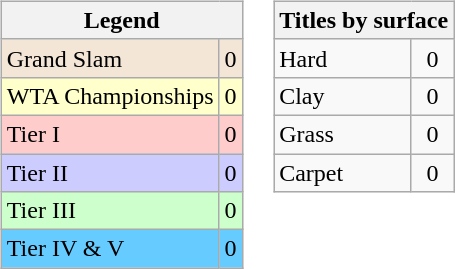<table>
<tr valign=top>
<td><br><table class="wikitable sortable mw-collapsible mw-collapsed">
<tr>
<th colspan=2>Legend</th>
</tr>
<tr bgcolor="#f3e6d7">
<td>Grand Slam</td>
<td align="center">0</td>
</tr>
<tr bgcolor="#ffffcc">
<td>WTA Championships</td>
<td align="center">0</td>
</tr>
<tr bgcolor="#ffcccc">
<td>Tier I</td>
<td align="center">0</td>
</tr>
<tr bgcolor="#ccccff">
<td>Tier II</td>
<td align="center">0</td>
</tr>
<tr bgcolor="#CCFFCC">
<td>Tier III</td>
<td align="center">0</td>
</tr>
<tr bgcolor="#66CCFF">
<td>Tier IV & V</td>
<td align="center">0</td>
</tr>
</table>
</td>
<td><br><table class="wikitable sortable mw-collapsible mw-collapsed">
<tr>
<th colspan=2>Titles by surface</th>
</tr>
<tr>
<td>Hard</td>
<td align="center">0</td>
</tr>
<tr>
<td>Clay</td>
<td align="center">0</td>
</tr>
<tr>
<td>Grass</td>
<td align="center">0</td>
</tr>
<tr>
<td>Carpet</td>
<td align="center">0</td>
</tr>
</table>
</td>
</tr>
</table>
